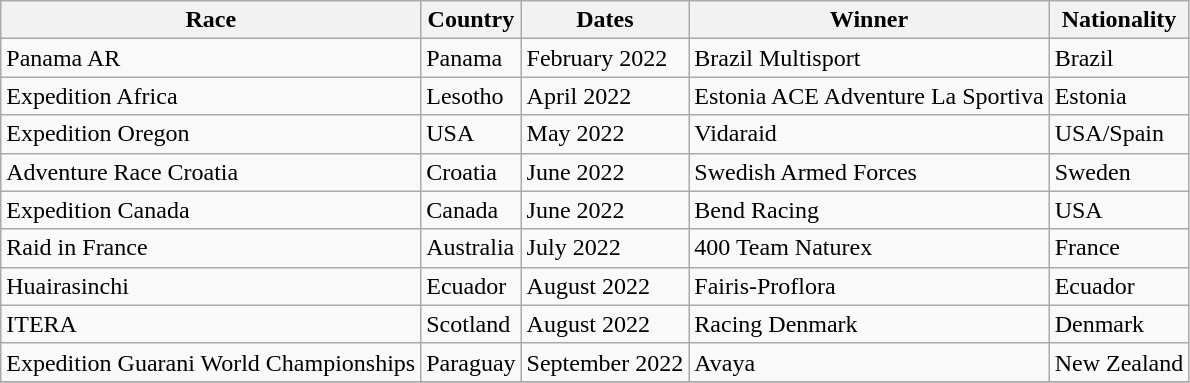<table class="wikitable sortable">
<tr>
<th>Race</th>
<th>Country</th>
<th>Dates</th>
<th>Winner</th>
<th>Nationality</th>
</tr>
<tr>
<td>Panama AR</td>
<td>Panama</td>
<td>February 2022</td>
<td>Brazil Multisport</td>
<td>Brazil</td>
</tr>
<tr>
<td>Expedition Africa</td>
<td>Lesotho</td>
<td>April 2022</td>
<td>Estonia ACE Adventure La Sportiva</td>
<td>Estonia</td>
</tr>
<tr>
<td>Expedition Oregon</td>
<td>USA</td>
<td>May 2022</td>
<td>Vidaraid</td>
<td>USA/Spain</td>
</tr>
<tr>
<td>Adventure Race Croatia</td>
<td>Croatia</td>
<td>June 2022</td>
<td>Swedish Armed Forces</td>
<td>Sweden</td>
</tr>
<tr>
<td>Expedition Canada</td>
<td>Canada</td>
<td>June 2022</td>
<td>Bend Racing</td>
<td>USA</td>
</tr>
<tr>
<td>Raid in France</td>
<td>Australia</td>
<td>July 2022</td>
<td>400 Team Naturex</td>
<td>France</td>
</tr>
<tr>
<td>Huairasinchi</td>
<td>Ecuador</td>
<td>August 2022</td>
<td>Fairis-Proflora</td>
<td>Ecuador</td>
</tr>
<tr>
<td>ITERA</td>
<td>Scotland</td>
<td>August 2022</td>
<td>Racing Denmark</td>
<td>Denmark</td>
</tr>
<tr>
<td>Expedition Guarani World Championships</td>
<td>Paraguay</td>
<td>September 2022</td>
<td>Avaya</td>
<td>New Zealand</td>
</tr>
<tr>
</tr>
</table>
